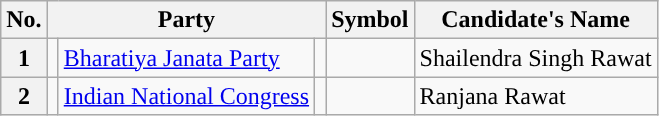<table class="wikitable sortable">
<tr>
<th>No.</th>
<th colspan="3">Party</th>
<th>Symbol</th>
<th>Candidate's Name</th>
</tr>
<tr>
<th>1</th>
<td style="background:"></td>
<td><a href='#'>Bharatiya Janata Party</a></td>
<td></td>
<td></td>
<td>Shailendra Singh Rawat</td>
</tr>
<tr>
<th>2</th>
<td style="background:"></td>
<td><a href='#'>Indian National Congress</a></td>
<td></td>
<td></td>
<td>Ranjana Rawat</td>
</tr>
</table>
